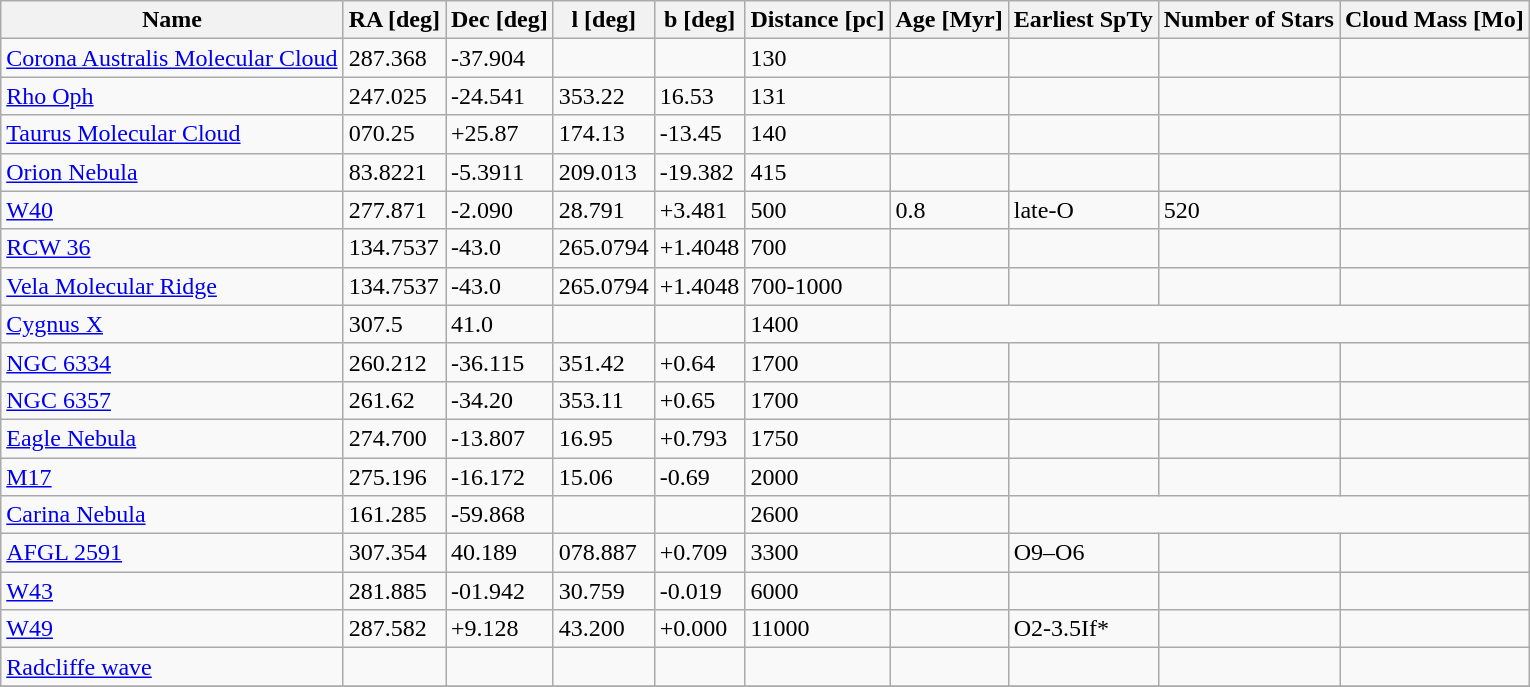<table class="wikitable sortable sticky-header">
<tr>
<th>Name</th>
<th data-sort-type="number">RA [deg]</th>
<th data-sort-type="number">Dec [deg]</th>
<th data-sort-type="number">l [deg]</th>
<th data-sort-type="number">b [deg]</th>
<th data-sort-type="number">Distance [pc]</th>
<th data-sort-type="number">Age [Myr]</th>
<th>Earliest SpTy</th>
<th data-sort-type="number">Number of Stars</th>
<th data-sort-type="number">Cloud Mass [Mo]</th>
</tr>
<tr>
<td><a href='#'>Corona Australis Molecular Cloud</a></td>
<td>287.368</td>
<td>-37.904</td>
<td></td>
<td></td>
<td>130</td>
<td></td>
<td></td>
<td></td>
<td></td>
</tr>
<tr>
<td><a href='#'>Rho Oph</a></td>
<td>247.025</td>
<td>-24.541</td>
<td>353.22</td>
<td>16.53</td>
<td>131</td>
<td></td>
<td></td>
<td></td>
<td></td>
</tr>
<tr>
<td><a href='#'>Taurus Molecular Cloud</a></td>
<td>070.25</td>
<td>+25.87</td>
<td>174.13</td>
<td>-13.45</td>
<td>140</td>
<td></td>
<td></td>
<td></td>
<td></td>
</tr>
<tr>
<td><a href='#'>Orion Nebula</a></td>
<td>83.8221</td>
<td>-5.3911</td>
<td>209.013</td>
<td>-19.382</td>
<td>415</td>
<td></td>
<td></td>
<td></td>
<td></td>
</tr>
<tr>
<td><a href='#'>W40</a></td>
<td>277.871</td>
<td>-2.090</td>
<td>28.791</td>
<td>+3.481</td>
<td>500 </td>
<td>0.8 </td>
<td>late-O </td>
<td>520 </td>
<td></td>
</tr>
<tr>
<td><a href='#'>RCW 36</a></td>
<td>134.7537</td>
<td>-43.0</td>
<td>265.0794</td>
<td>+1.4048</td>
<td>700</td>
<td></td>
<td></td>
<td></td>
<td></td>
</tr>
<tr>
<td><a href='#'>Vela Molecular Ridge</a></td>
<td>134.7537</td>
<td>-43.0</td>
<td>265.0794</td>
<td>+1.4048</td>
<td>700-1000</td>
<td></td>
<td></td>
<td></td>
<td></td>
</tr>
<tr>
<td><a href='#'>Cygnus X</a></td>
<td>307.5</td>
<td>41.0</td>
<td></td>
<td></td>
<td>1400</td>
</tr>
<tr>
<td><a href='#'>NGC 6334</a></td>
<td>260.212</td>
<td>-36.115</td>
<td>351.42</td>
<td>+0.64</td>
<td>1700</td>
<td></td>
<td></td>
<td></td>
<td></td>
</tr>
<tr>
<td><a href='#'>NGC 6357</a></td>
<td>261.62</td>
<td>-34.20</td>
<td>353.11</td>
<td>+0.65</td>
<td>1700</td>
<td></td>
<td></td>
<td></td>
<td></td>
</tr>
<tr>
<td><a href='#'>Eagle Nebula</a></td>
<td>274.700</td>
<td>-13.807</td>
<td>16.95</td>
<td>+0.793</td>
<td>1750</td>
<td></td>
<td></td>
<td></td>
<td></td>
</tr>
<tr>
<td><a href='#'>M17</a></td>
<td>275.196</td>
<td>-16.172</td>
<td>15.06</td>
<td>-0.69</td>
<td>2000</td>
<td></td>
<td></td>
<td></td>
<td></td>
</tr>
<tr>
<td><a href='#'>Carina Nebula</a></td>
<td>161.285</td>
<td>-59.868</td>
<td></td>
<td></td>
<td>2600</td>
<td></td>
</tr>
<tr>
<td><a href='#'>AFGL 2591</a></td>
<td>307.354</td>
<td>40.189</td>
<td>078.887</td>
<td>+0.709</td>
<td>3300 </td>
<td></td>
<td>O9–O6 </td>
<td></td>
<td></td>
</tr>
<tr>
<td><a href='#'>W43</a></td>
<td>281.885</td>
<td>-01.942</td>
<td>30.759</td>
<td>-0.019</td>
<td>6000</td>
<td></td>
<td></td>
<td></td>
<td></td>
</tr>
<tr>
<td><a href='#'>W49</a></td>
<td>287.582</td>
<td>+9.128</td>
<td>43.200</td>
<td>+0.000</td>
<td>11000</td>
<td></td>
<td>O2-3.5If*</td>
<td></td>
<td></td>
</tr>
<tr>
<td><a href='#'>Radcliffe wave</a></td>
<td></td>
<td></td>
<td></td>
<td></td>
<td></td>
<td></td>
<td></td>
<td></td>
<td></td>
</tr>
<tr>
</tr>
</table>
